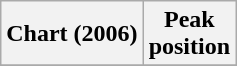<table class="wikitable sortable">
<tr>
<th align="left">Chart (2006)</th>
<th align="center">Peak<br>position</th>
</tr>
<tr>
</tr>
</table>
